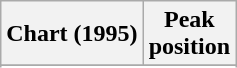<table class="wikitable sortable plainrowheaders">
<tr>
<th scope="col">Chart (1995)</th>
<th scope="col">Peak<br>position</th>
</tr>
<tr>
</tr>
<tr>
</tr>
<tr>
</tr>
<tr>
</tr>
</table>
